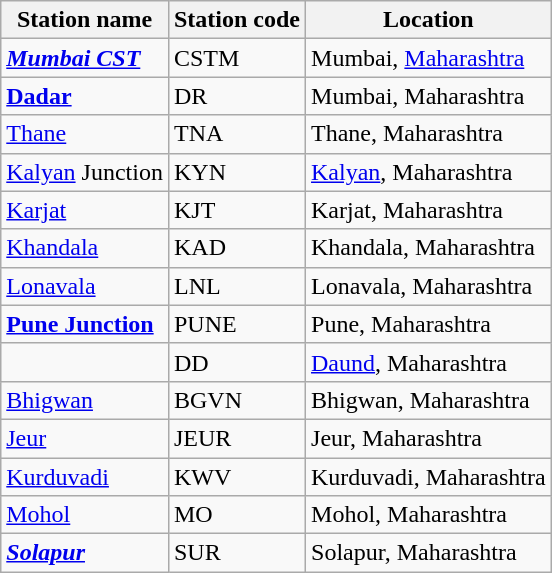<table class="wikitable">
<tr>
<th>Station name</th>
<th>Station code</th>
<th>Location</th>
</tr>
<tr>
<td><strong><em><a href='#'>Mumbai CST</a></em></strong></td>
<td>CSTM</td>
<td>Mumbai, <a href='#'>Maharashtra</a></td>
</tr>
<tr>
<td><strong><a href='#'>Dadar</a></strong></td>
<td>DR</td>
<td>Mumbai, Maharashtra</td>
</tr>
<tr>
<td><a href='#'>Thane</a></td>
<td>TNA</td>
<td>Thane, Maharashtra</td>
</tr>
<tr>
<td><a href='#'>Kalyan</a> Junction</td>
<td>KYN</td>
<td><a href='#'>Kalyan</a>, Maharashtra</td>
</tr>
<tr>
<td><a href='#'>Karjat</a></td>
<td>KJT</td>
<td>Karjat, Maharashtra</td>
</tr>
<tr>
<td><a href='#'>Khandala</a></td>
<td>KAD</td>
<td>Khandala, Maharashtra</td>
</tr>
<tr>
<td><a href='#'>Lonavala</a></td>
<td>LNL</td>
<td>Lonavala, Maharashtra</td>
</tr>
<tr>
<td><strong><a href='#'>Pune Junction</a></strong></td>
<td>PUNE</td>
<td>Pune, Maharashtra</td>
</tr>
<tr>
<td><strong></strong></td>
<td>DD</td>
<td><a href='#'>Daund</a>, Maharashtra</td>
</tr>
<tr>
<td><a href='#'>Bhigwan</a></td>
<td>BGVN</td>
<td>Bhigwan, Maharashtra</td>
</tr>
<tr>
<td><a href='#'>Jeur</a></td>
<td>JEUR</td>
<td>Jeur, Maharashtra</td>
</tr>
<tr>
<td><a href='#'>Kurduvadi</a></td>
<td>KWV</td>
<td>Kurduvadi, Maharashtra</td>
</tr>
<tr>
<td><a href='#'>Mohol</a></td>
<td>MO</td>
<td>Mohol, Maharashtra</td>
</tr>
<tr>
<td><strong><em><a href='#'>Solapur</a></em></strong></td>
<td>SUR</td>
<td>Solapur, Maharashtra</td>
</tr>
</table>
